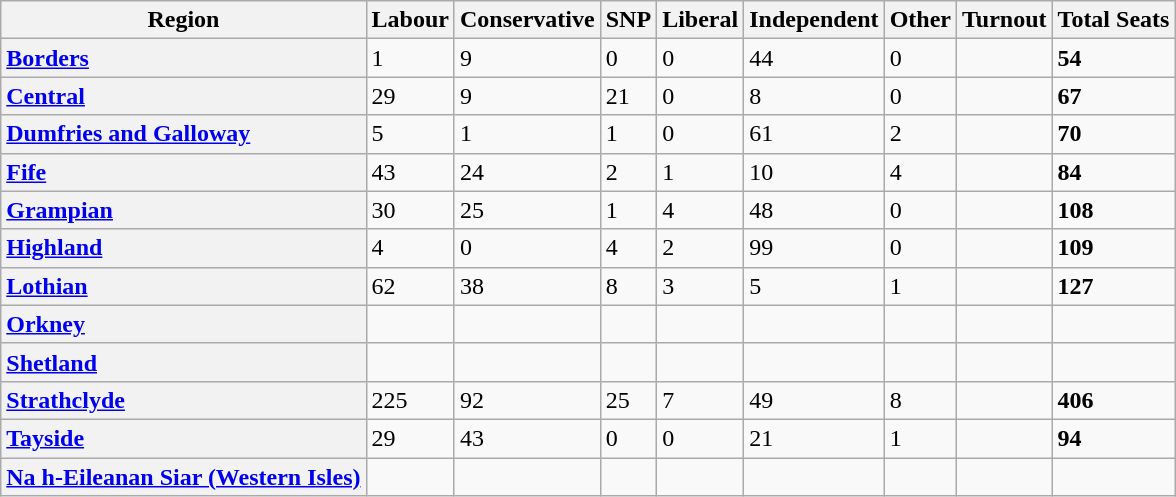<table class="wikitable">
<tr>
<th scope="col">Region</th>
<th scope="col">Labour</th>
<th scope="col">Conservative</th>
<th scope="col">SNP</th>
<th scope="col">Liberal</th>
<th scope="col">Independent</th>
<th scope="col">Other</th>
<th scope="col">Turnout</th>
<th scope="col">Total Seats</th>
</tr>
<tr>
<th scope="row" style="text-align: left;"><a href='#'>Borders</a></th>
<td>1</td>
<td>9</td>
<td>0</td>
<td>0</td>
<td>44</td>
<td>0</td>
<td></td>
<td><strong>54</strong></td>
</tr>
<tr>
<th scope="row" style="text-align: left;"><a href='#'>Central</a></th>
<td>29</td>
<td>9</td>
<td>21</td>
<td>0</td>
<td>8</td>
<td>0</td>
<td></td>
<td><strong>67</strong></td>
</tr>
<tr>
<th scope="row" style="text-align: left;"><a href='#'>Dumfries and Galloway</a></th>
<td>5</td>
<td>1</td>
<td>1</td>
<td>0</td>
<td>61</td>
<td>2</td>
<td></td>
<td><strong>70</strong></td>
</tr>
<tr>
<th scope="row" style="text-align: left;"><a href='#'>Fife</a></th>
<td>43</td>
<td>24</td>
<td>2</td>
<td>1</td>
<td>10</td>
<td>4</td>
<td></td>
<td><strong>84</strong></td>
</tr>
<tr>
<th scope="row" style="text-align: left;"><a href='#'>Grampian</a></th>
<td>30</td>
<td>25</td>
<td>1</td>
<td>4</td>
<td>48</td>
<td>0</td>
<td></td>
<td><strong>108</strong></td>
</tr>
<tr>
<th scope="row" style="text-align: left;"><a href='#'>Highland</a></th>
<td>4</td>
<td>0</td>
<td>4</td>
<td>2</td>
<td>99</td>
<td>0</td>
<td></td>
<td><strong>109</strong></td>
</tr>
<tr>
<th scope="row" style="text-align: left;"><a href='#'>Lothian</a></th>
<td>62</td>
<td>38</td>
<td>8</td>
<td>3</td>
<td>5</td>
<td>1</td>
<td></td>
<td><strong>127</strong></td>
</tr>
<tr>
<th scope="row" style="text-align: left;"><a href='#'>Orkney</a></th>
<td></td>
<td></td>
<td></td>
<td></td>
<td></td>
<td></td>
<td></td>
<td></td>
</tr>
<tr>
<th scope="row" style="text-align: left;"><a href='#'>Shetland</a></th>
<td></td>
<td></td>
<td></td>
<td></td>
<td></td>
<td></td>
<td></td>
<td></td>
</tr>
<tr>
<th scope="row" style="text-align: left;"><a href='#'>Strathclyde</a></th>
<td>225</td>
<td>92</td>
<td>25</td>
<td>7</td>
<td>49</td>
<td>8</td>
<td></td>
<td><strong>406</strong></td>
</tr>
<tr>
<th scope="row" style="text-align: left;"><a href='#'>Tayside</a></th>
<td>29</td>
<td>43</td>
<td>0</td>
<td>0</td>
<td>21</td>
<td>1</td>
<td></td>
<td><strong>94</strong></td>
</tr>
<tr>
<th scope="row" style="text-align: left;"><a href='#'>Na h-Eileanan Siar (Western Isles)</a></th>
<td></td>
<td></td>
<td></td>
<td></td>
<td></td>
<td></td>
<td></td>
<td></td>
</tr>
</table>
